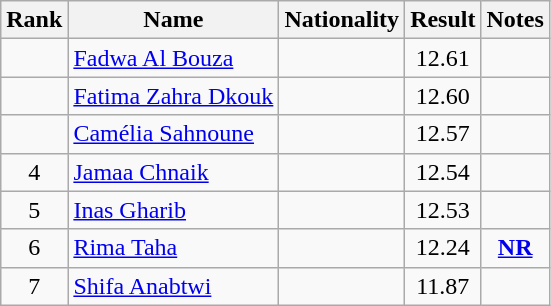<table class="wikitable sortable" style="text-align:center">
<tr>
<th>Rank</th>
<th>Name</th>
<th>Nationality</th>
<th>Result</th>
<th>Notes</th>
</tr>
<tr>
<td></td>
<td align=left><a href='#'>Fadwa Al Bouza</a></td>
<td align=left></td>
<td>12.61</td>
<td></td>
</tr>
<tr>
<td></td>
<td align=left><a href='#'>Fatima Zahra Dkouk</a></td>
<td align=left></td>
<td>12.60</td>
<td></td>
</tr>
<tr>
<td></td>
<td align=left><a href='#'>Camélia Sahnoune</a></td>
<td align=left></td>
<td>12.57</td>
<td></td>
</tr>
<tr>
<td>4</td>
<td align=left><a href='#'>Jamaa Chnaik</a></td>
<td align=left></td>
<td>12.54</td>
<td></td>
</tr>
<tr>
<td>5</td>
<td align=left><a href='#'>Inas Gharib</a></td>
<td align=left></td>
<td>12.53</td>
<td></td>
</tr>
<tr>
<td>6</td>
<td align=left><a href='#'>Rima Taha</a></td>
<td align=left></td>
<td>12.24</td>
<td><strong><a href='#'>NR</a></strong></td>
</tr>
<tr>
<td>7</td>
<td align=left><a href='#'>Shifa Anabtwi</a></td>
<td align=left></td>
<td>11.87</td>
<td></td>
</tr>
</table>
